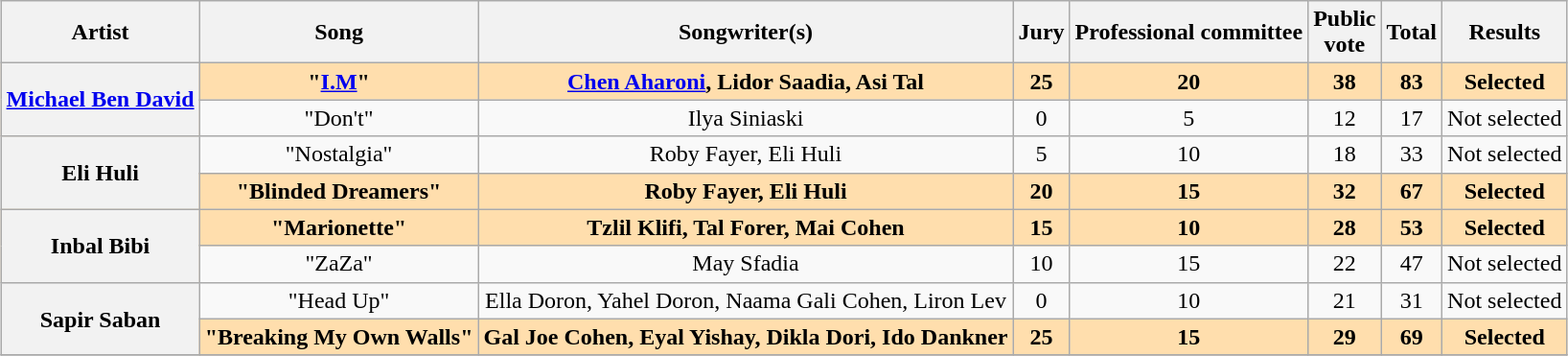<table class="sortable wikitable" style="margin: 1em auto 1em auto; text-align:center">
<tr>
<th scope="row" class="unsortable">Artist</th>
<th scope="row">Song</th>
<th scope="row">Songwriter(s)</th>
<th scope="row">Jury</th>
<th scope="row">Professional committee</th>
<th scope="row">Public<br>vote</th>
<th scope="row">Total</th>
<th scope="row">Results</th>
</tr>
<tr style="font-weight:bold; background:navajowhite;">
<th rowspan="2"><a href='#'>Michael Ben David</a></th>
<td>"<a href='#'>I.M</a>"</td>
<td><a href='#'>Chen Aharoni</a>, Lidor Saadia, Asi Tal</td>
<td>25</td>
<td>20</td>
<td>38</td>
<td>83</td>
<td>Selected</td>
</tr>
<tr>
<td>"Don't"</td>
<td>Ilya Siniaski</td>
<td>0</td>
<td>5</td>
<td>12</td>
<td>17</td>
<td>Not selected</td>
</tr>
<tr>
<th rowspan="2">Eli Huli</th>
<td>"Nostalgia"</td>
<td>Roby Fayer, Eli Huli</td>
<td>5</td>
<td>10</td>
<td>18</td>
<td>33</td>
<td>Not selected</td>
</tr>
<tr style="font-weight:bold; background:navajowhite;">
<td>"Blinded Dreamers"</td>
<td>Roby Fayer, Eli Huli</td>
<td>20</td>
<td>15</td>
<td>32</td>
<td>67</td>
<td>Selected</td>
</tr>
<tr style="font-weight:bold; background:navajowhite;">
<th rowspan="2">Inbal Bibi</th>
<td>"Marionette"</td>
<td>Tzlil Klifi, Tal Forer, Mai Cohen</td>
<td>15</td>
<td>10</td>
<td>28</td>
<td>53</td>
<td>Selected</td>
</tr>
<tr>
<td>"ZaZa"</td>
<td>May Sfadia</td>
<td>10</td>
<td>15</td>
<td>22</td>
<td>47</td>
<td>Not selected</td>
</tr>
<tr>
<th rowspan="2">Sapir Saban</th>
<td>"Head Up"</td>
<td>Ella Doron, Yahel Doron, Naama Gali Cohen, Liron Lev</td>
<td>0</td>
<td>10</td>
<td>21</td>
<td>31</td>
<td>Not selected</td>
</tr>
<tr style="font-weight:bold; background:navajowhite;">
<td>"Breaking My Own Walls"</td>
<td>Gal Joe Cohen, Eyal Yishay, Dikla Dori, Ido Dankner</td>
<td>25</td>
<td>15</td>
<td>29</td>
<td>69</td>
<td>Selected</td>
</tr>
<tr>
</tr>
</table>
